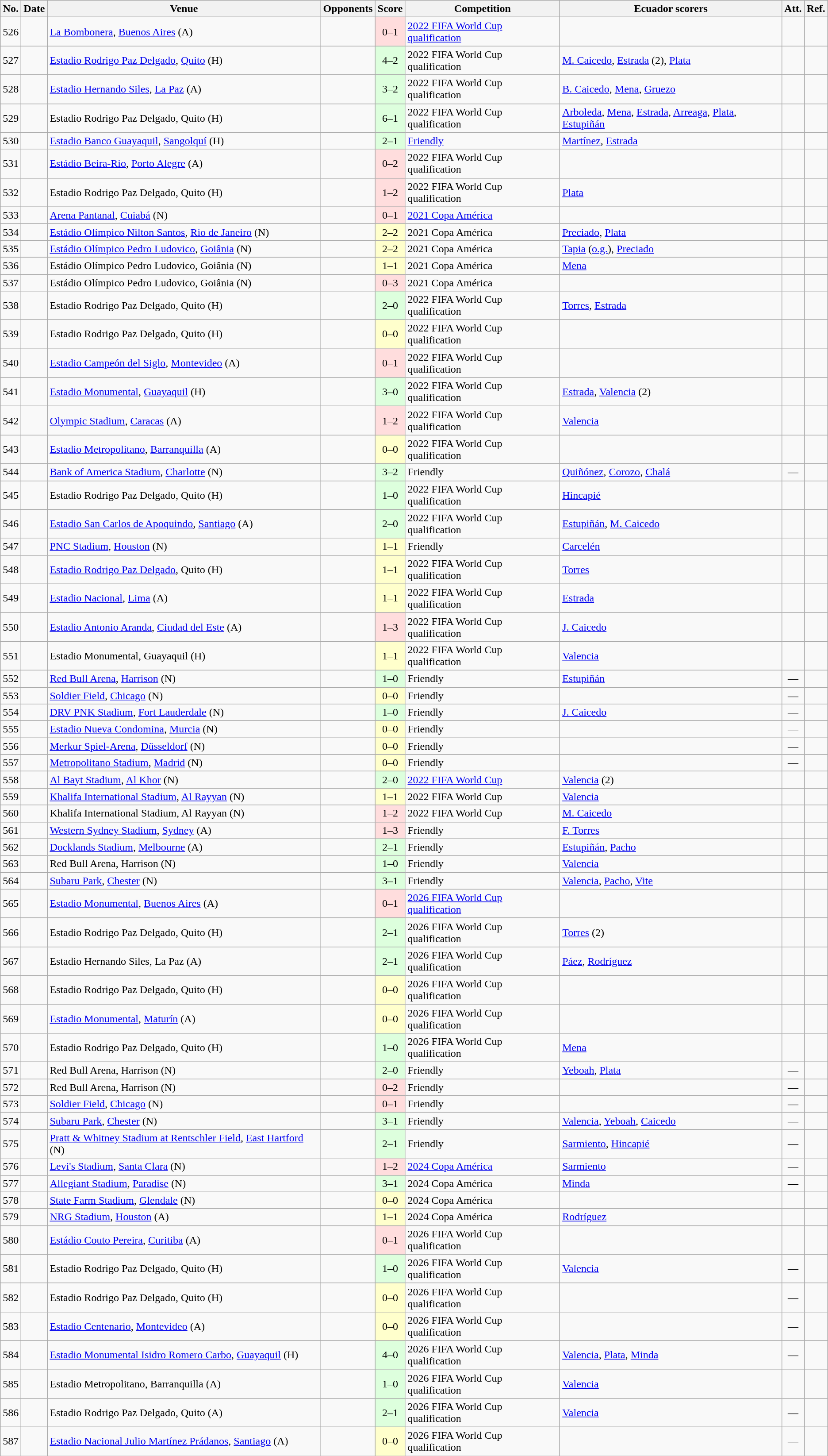<table class="wikitable sortable">
<tr>
<th>No.</th>
<th>Date</th>
<th>Venue</th>
<th>Opponents</th>
<th>Score</th>
<th>Competition</th>
<th class=unsortable>Ecuador scorers</th>
<th>Att.</th>
<th class=unsortable>Ref.</th>
</tr>
<tr>
<td>526</td>
<td></td>
<td><a href='#'>La Bombonera</a>, <a href='#'>Buenos Aires</a> (A)</td>
<td></td>
<td align=center bgcolor=#ffdddd>0–1</td>
<td><a href='#'>2022 FIFA World Cup qualification</a></td>
<td></td>
<td align=center></td>
<td></td>
</tr>
<tr>
<td>527</td>
<td></td>
<td><a href='#'>Estadio Rodrigo Paz Delgado</a>, <a href='#'>Quito</a> (H)</td>
<td></td>
<td align=center bgcolor=#ddffdd>4–2</td>
<td>2022 FIFA World Cup qualification</td>
<td><a href='#'>M. Caicedo</a>, <a href='#'>Estrada</a> (2), <a href='#'>Plata</a></td>
<td align=center></td>
<td></td>
</tr>
<tr>
<td>528</td>
<td></td>
<td><a href='#'>Estadio Hernando Siles</a>, <a href='#'>La Paz</a> (A)</td>
<td></td>
<td align=center bgcolor=#ddffdd>3–2</td>
<td>2022 FIFA World Cup qualification</td>
<td><a href='#'>B. Caicedo</a>, <a href='#'>Mena</a>, <a href='#'>Gruezo</a></td>
<td align=center></td>
<td></td>
</tr>
<tr>
<td>529</td>
<td></td>
<td>Estadio Rodrigo Paz Delgado, Quito (H)</td>
<td></td>
<td align=center bgcolor=#ddffdd>6–1</td>
<td>2022 FIFA World Cup qualification</td>
<td><a href='#'>Arboleda</a>, <a href='#'>Mena</a>, <a href='#'>Estrada</a>, <a href='#'>Arreaga</a>, <a href='#'>Plata</a>, <a href='#'>Estupiñán</a></td>
<td align=center></td>
<td></td>
</tr>
<tr>
<td>530</td>
<td></td>
<td><a href='#'>Estadio Banco Guayaquil</a>, <a href='#'>Sangolquí</a> (H)</td>
<td></td>
<td align=center bgcolor=#ddffdd>2–1</td>
<td><a href='#'>Friendly</a></td>
<td><a href='#'>Martínez</a>, <a href='#'>Estrada</a></td>
<td align=center></td>
<td></td>
</tr>
<tr>
<td>531</td>
<td></td>
<td><a href='#'>Estádio Beira-Rio</a>, <a href='#'>Porto Alegre</a> (A)</td>
<td></td>
<td align=center bgcolor=#ffdddd>0–2</td>
<td>2022 FIFA World Cup qualification</td>
<td></td>
<td align=center></td>
<td></td>
</tr>
<tr>
<td>532</td>
<td></td>
<td>Estadio Rodrigo Paz Delgado, Quito (H)</td>
<td></td>
<td align=center bgcolor=#ffdddd>1–2</td>
<td>2022 FIFA World Cup qualification</td>
<td><a href='#'>Plata</a></td>
<td align=center></td>
<td></td>
</tr>
<tr>
<td>533</td>
<td></td>
<td><a href='#'>Arena Pantanal</a>, <a href='#'>Cuiabá</a> (N)</td>
<td></td>
<td align=center bgcolor=#ffdddd>0–1</td>
<td><a href='#'>2021 Copa América</a></td>
<td></td>
<td align=center></td>
<td></td>
</tr>
<tr>
<td>534</td>
<td></td>
<td><a href='#'>Estádio Olímpico Nilton Santos</a>, <a href='#'>Rio de Janeiro</a> (N)</td>
<td></td>
<td align=center bgcolor=#ffffcc>2–2</td>
<td>2021 Copa América</td>
<td><a href='#'>Preciado</a>, <a href='#'>Plata</a></td>
<td align=center></td>
<td></td>
</tr>
<tr>
<td>535</td>
<td></td>
<td><a href='#'>Estádio Olímpico Pedro Ludovico</a>, <a href='#'>Goiânia</a> (N)</td>
<td></td>
<td align=center bgcolor=#ffffcc>2–2</td>
<td>2021 Copa América</td>
<td><a href='#'>Tapia</a> (<a href='#'>o.g.</a>), <a href='#'>Preciado</a></td>
<td align=center></td>
<td></td>
</tr>
<tr>
<td>536</td>
<td></td>
<td>Estádio Olímpico Pedro Ludovico, Goiânia (N)</td>
<td></td>
<td align=center bgcolor=#ffffcc>1–1</td>
<td>2021 Copa América</td>
<td><a href='#'>Mena</a></td>
<td align=center></td>
<td></td>
</tr>
<tr>
<td>537</td>
<td></td>
<td>Estádio Olímpico Pedro Ludovico, Goiânia (N)</td>
<td></td>
<td align=center bgcolor=#ffdddd>0–3</td>
<td>2021 Copa América</td>
<td></td>
<td align=center></td>
<td></td>
</tr>
<tr>
<td>538</td>
<td></td>
<td>Estadio Rodrigo Paz Delgado, Quito (H)</td>
<td></td>
<td align=center bgcolor=#ddffdd>2–0</td>
<td>2022 FIFA World Cup qualification</td>
<td><a href='#'>Torres</a>, <a href='#'>Estrada</a></td>
<td align=center></td>
<td></td>
</tr>
<tr>
<td>539</td>
<td></td>
<td>Estadio Rodrigo Paz Delgado, Quito (H)</td>
<td></td>
<td align=center bgcolor=#ffffcc>0–0</td>
<td>2022 FIFA World Cup qualification</td>
<td></td>
<td align=center></td>
<td></td>
</tr>
<tr>
<td>540</td>
<td></td>
<td><a href='#'>Estadio Campeón del Siglo</a>, <a href='#'>Montevideo</a> (A)</td>
<td></td>
<td align=center bgcolor=#ffdddd>0–1</td>
<td>2022 FIFA World Cup qualification</td>
<td></td>
<td align=center></td>
<td></td>
</tr>
<tr>
<td>541</td>
<td></td>
<td><a href='#'>Estadio Monumental</a>, <a href='#'>Guayaquil</a> (H)</td>
<td></td>
<td align=center bgcolor=#ddffdd>3–0</td>
<td>2022 FIFA World Cup qualification</td>
<td><a href='#'>Estrada</a>, <a href='#'>Valencia</a> (2)</td>
<td align=center></td>
<td></td>
</tr>
<tr>
<td>542</td>
<td></td>
<td><a href='#'>Olympic Stadium</a>, <a href='#'>Caracas</a> (A)</td>
<td></td>
<td align=center bgcolor=#ffdddd>1–2</td>
<td>2022 FIFA World Cup qualification</td>
<td><a href='#'>Valencia</a></td>
<td align=center></td>
<td></td>
</tr>
<tr>
<td>543</td>
<td></td>
<td><a href='#'>Estadio Metropolitano</a>, <a href='#'>Barranquilla</a> (A)</td>
<td></td>
<td align=center bgcolor=#ffffcc>0–0</td>
<td>2022 FIFA World Cup qualification</td>
<td></td>
<td align=center></td>
<td></td>
</tr>
<tr>
<td>544</td>
<td></td>
<td><a href='#'>Bank of America Stadium</a>, <a href='#'>Charlotte</a> (N)</td>
<td></td>
<td align=center bgcolor=#ddffdd>3–2</td>
<td>Friendly</td>
<td><a href='#'>Quiñónez</a>, <a href='#'>Corozo</a>, <a href='#'>Chalá</a></td>
<td align=center>—</td>
<td></td>
</tr>
<tr>
<td>545</td>
<td></td>
<td>Estadio Rodrigo Paz Delgado, Quito (H)</td>
<td></td>
<td align=center bgcolor=#ddffdd>1–0</td>
<td>2022 FIFA World Cup qualification</td>
<td><a href='#'>Hincapié</a></td>
<td align=center></td>
<td></td>
</tr>
<tr>
<td>546</td>
<td></td>
<td><a href='#'>Estadio San Carlos de Apoquindo</a>, <a href='#'>Santiago</a> (A)</td>
<td></td>
<td align=center bgcolor=#ddffdd>2–0</td>
<td>2022 FIFA World Cup qualification</td>
<td><a href='#'>Estupiñán</a>, <a href='#'>M. Caicedo</a></td>
<td align=center></td>
<td></td>
</tr>
<tr>
<td>547</td>
<td></td>
<td><a href='#'>PNC Stadium</a>, <a href='#'>Houston</a> (N)</td>
<td></td>
<td align=center bgcolor=#ffffcc>1–1</td>
<td>Friendly</td>
<td><a href='#'>Carcelén</a></td>
<td align=center></td>
<td></td>
</tr>
<tr>
<td>548</td>
<td></td>
<td><a href='#'>Estadio Rodrigo Paz Delgado</a>, Quito (H)</td>
<td></td>
<td align=center bgcolor=#ffffcc>1–1</td>
<td>2022 FIFA World Cup qualification</td>
<td><a href='#'>Torres</a></td>
<td align=center></td>
<td></td>
</tr>
<tr>
<td>549</td>
<td></td>
<td><a href='#'>Estadio Nacional</a>, <a href='#'>Lima</a> (A)</td>
<td></td>
<td align=center bgcolor=#ffffcc>1–1</td>
<td>2022 FIFA World Cup qualification</td>
<td><a href='#'>Estrada</a></td>
<td align=center></td>
<td></td>
</tr>
<tr>
<td>550</td>
<td></td>
<td><a href='#'>Estadio Antonio Aranda</a>, <a href='#'>Ciudad del Este</a> (A)</td>
<td></td>
<td align=center bgcolor=#ffdddd>1–3</td>
<td>2022 FIFA World Cup qualification</td>
<td><a href='#'>J. Caicedo</a></td>
<td align=center></td>
<td></td>
</tr>
<tr>
<td>551</td>
<td></td>
<td>Estadio Monumental, Guayaquil (H)</td>
<td></td>
<td align=center bgcolor=#ffffcc>1–1</td>
<td>2022 FIFA World Cup qualification</td>
<td><a href='#'>Valencia</a></td>
<td align=center></td>
<td></td>
</tr>
<tr>
<td>552</td>
<td></td>
<td><a href='#'>Red Bull Arena</a>, <a href='#'>Harrison</a> (N)</td>
<td></td>
<td align=center bgcolor=#ddffdd>1–0</td>
<td>Friendly</td>
<td><a href='#'>Estupiñán</a></td>
<td align=center>—</td>
<td></td>
</tr>
<tr>
<td>553</td>
<td></td>
<td><a href='#'>Soldier Field</a>, <a href='#'>Chicago</a> (N)</td>
<td></td>
<td align=center bgcolor=#ffffcc>0–0</td>
<td>Friendly</td>
<td></td>
<td align=center>—</td>
<td></td>
</tr>
<tr>
<td>554</td>
<td></td>
<td><a href='#'>DRV PNK Stadium</a>, <a href='#'>Fort Lauderdale</a> (N)</td>
<td></td>
<td align=center bgcolor=#ddffdd>1–0</td>
<td>Friendly</td>
<td><a href='#'>J. Caicedo</a></td>
<td align=center>—</td>
<td></td>
</tr>
<tr>
<td>555</td>
<td></td>
<td><a href='#'>Estadio Nueva Condomina</a>, <a href='#'>Murcia</a> (N)</td>
<td></td>
<td align=center bgcolor=#ffffcc>0–0</td>
<td>Friendly</td>
<td></td>
<td align=center>—</td>
<td></td>
</tr>
<tr>
<td>556</td>
<td></td>
<td><a href='#'>Merkur Spiel-Arena</a>, <a href='#'>Düsseldorf</a> (N)</td>
<td></td>
<td align=center bgcolor=#ffffcc>0–0</td>
<td>Friendly</td>
<td></td>
<td align=center>—</td>
<td></td>
</tr>
<tr>
<td>557</td>
<td></td>
<td><a href='#'>Metropolitano Stadium</a>, <a href='#'>Madrid</a> (N)</td>
<td></td>
<td align=center bgcolor=#ffffcc>0–0</td>
<td>Friendly</td>
<td></td>
<td align=center>—</td>
<td></td>
</tr>
<tr>
<td>558</td>
<td></td>
<td><a href='#'>Al Bayt Stadium</a>, <a href='#'>Al Khor</a> (N)</td>
<td></td>
<td align=center bgcolor=#ddffdd>2–0</td>
<td><a href='#'>2022 FIFA World Cup</a></td>
<td><a href='#'>Valencia</a> (2)</td>
<td align=center></td>
<td></td>
</tr>
<tr>
<td>559</td>
<td></td>
<td><a href='#'>Khalifa International Stadium</a>, <a href='#'>Al Rayyan</a> (N)</td>
<td></td>
<td align=center bgcolor=#ffffcc>1–1</td>
<td>2022 FIFA World Cup</td>
<td><a href='#'>Valencia</a></td>
<td align=center></td>
<td></td>
</tr>
<tr>
<td>560</td>
<td></td>
<td>Khalifa International Stadium, Al Rayyan (N)</td>
<td></td>
<td align=center bgcolor=#ffdddd>1–2</td>
<td>2022 FIFA World Cup</td>
<td><a href='#'>M. Caicedo</a></td>
<td align=center></td>
<td></td>
</tr>
<tr>
<td>561</td>
<td></td>
<td><a href='#'>Western Sydney Stadium</a>, <a href='#'>Sydney</a> (A)</td>
<td></td>
<td align=center bgcolor=#ffdddd>1–3</td>
<td>Friendly</td>
<td><a href='#'>F. Torres</a></td>
<td align=center></td>
<td></td>
</tr>
<tr>
<td>562</td>
<td></td>
<td><a href='#'>Docklands Stadium</a>, <a href='#'>Melbourne</a> (A)</td>
<td></td>
<td align=center bgcolor=#ddffdd>2–1</td>
<td>Friendly</td>
<td><a href='#'>Estupiñán</a>, <a href='#'>Pacho</a></td>
<td align=center></td>
<td></td>
</tr>
<tr>
<td>563</td>
<td></td>
<td>Red Bull Arena, Harrison (N)</td>
<td></td>
<td align=center bgcolor=#ddffdd>1–0</td>
<td>Friendly</td>
<td><a href='#'>Valencia</a></td>
<td align=center></td>
<td></td>
</tr>
<tr>
<td>564</td>
<td></td>
<td><a href='#'>Subaru Park</a>, <a href='#'>Chester</a> (N)</td>
<td></td>
<td align=center bgcolor=#ddffdd>3–1</td>
<td>Friendly</td>
<td><a href='#'>Valencia</a>, <a href='#'>Pacho</a>, <a href='#'>Vite</a></td>
<td align=center></td>
<td></td>
</tr>
<tr>
<td>565</td>
<td></td>
<td><a href='#'>Estadio Monumental</a>, <a href='#'>Buenos Aires</a> (A)</td>
<td></td>
<td align=center bgcolor=#ffdddd>0–1</td>
<td><a href='#'>2026 FIFA World Cup qualification</a></td>
<td></td>
<td align=center></td>
<td></td>
</tr>
<tr>
<td>566</td>
<td></td>
<td>Estadio Rodrigo Paz Delgado, Quito (H)</td>
<td></td>
<td align=center bgcolor=#ddffdd>2–1</td>
<td>2026 FIFA World Cup qualification</td>
<td><a href='#'>Torres</a> (2)</td>
<td align=center></td>
<td></td>
</tr>
<tr>
<td>567</td>
<td></td>
<td>Estadio Hernando Siles, La Paz (A)</td>
<td></td>
<td align=center bgcolor=#ddffdd>2–1</td>
<td>2026 FIFA World Cup qualification</td>
<td><a href='#'>Páez</a>, <a href='#'>Rodríguez</a></td>
<td align=center></td>
<td></td>
</tr>
<tr>
<td>568</td>
<td></td>
<td>Estadio Rodrigo Paz Delgado, Quito (H)</td>
<td></td>
<td align=center bgcolor=#ffffcc>0–0</td>
<td>2026 FIFA World Cup qualification</td>
<td></td>
<td align=center></td>
<td></td>
</tr>
<tr>
<td>569</td>
<td></td>
<td><a href='#'>Estadio Monumental</a>, <a href='#'>Maturín</a> (A)</td>
<td></td>
<td align=center bgcolor=#ffffcc>0–0</td>
<td>2026 FIFA World Cup qualification</td>
<td></td>
<td align=center></td>
<td></td>
</tr>
<tr>
<td>570</td>
<td></td>
<td>Estadio Rodrigo Paz Delgado, Quito (H)</td>
<td></td>
<td align=center bgcolor=#ddffdd>1–0</td>
<td>2026 FIFA World Cup qualification</td>
<td><a href='#'>Mena</a></td>
<td align=center></td>
<td></td>
</tr>
<tr>
<td>571</td>
<td></td>
<td>Red Bull Arena, Harrison (N)</td>
<td></td>
<td align=center bgcolor=#ddffdd>2–0</td>
<td>Friendly</td>
<td><a href='#'>Yeboah</a>, <a href='#'>Plata</a></td>
<td align=center>—</td>
<td></td>
</tr>
<tr>
<td>572</td>
<td></td>
<td>Red Bull Arena, Harrison (N)</td>
<td></td>
<td align=center bgcolor=#ffdddd>0–2</td>
<td>Friendly</td>
<td></td>
<td align=center>—</td>
<td></td>
</tr>
<tr>
<td>573</td>
<td></td>
<td><a href='#'>Soldier Field</a>, <a href='#'>Chicago</a> (N)</td>
<td></td>
<td align=center bgcolor=#ffdddd>0–1</td>
<td>Friendly</td>
<td></td>
<td align=center>—</td>
<td></td>
</tr>
<tr>
<td>574</td>
<td></td>
<td><a href='#'>Subaru Park</a>, <a href='#'>Chester</a> (N)</td>
<td></td>
<td align=center bgcolor=#ddffdd>3–1</td>
<td>Friendly</td>
<td><a href='#'>Valencia</a>, <a href='#'>Yeboah</a>, <a href='#'>Caicedo</a></td>
<td align=center>—</td>
<td></td>
</tr>
<tr>
<td>575</td>
<td></td>
<td><a href='#'>Pratt & Whitney Stadium at Rentschler Field</a>, <a href='#'>East Hartford</a> (N)</td>
<td></td>
<td align=center bgcolor=#ddffdd>2–1</td>
<td>Friendly</td>
<td><a href='#'>Sarmiento</a>, <a href='#'>Hincapié</a></td>
<td align=center>—</td>
<td></td>
</tr>
<tr>
<td>576</td>
<td></td>
<td><a href='#'>Levi's Stadium</a>, <a href='#'>Santa Clara</a> (N)</td>
<td></td>
<td align=center bgcolor=#ffdddd>1–2</td>
<td><a href='#'>2024 Copa América</a></td>
<td><a href='#'>Sarmiento</a></td>
<td align=center>—</td>
<td></td>
</tr>
<tr>
<td>577</td>
<td></td>
<td><a href='#'>Allegiant Stadium</a>, <a href='#'>Paradise</a> (N)</td>
<td></td>
<td align=center bgcolor=#ddffdd>3–1</td>
<td>2024 Copa América</td>
<td><a href='#'>Minda</a></td>
<td align=center>—</td>
<td></td>
</tr>
<tr>
<td>578</td>
<td></td>
<td><a href='#'>State Farm Stadium</a>, <a href='#'>Glendale</a> (N)</td>
<td></td>
<td align=center bgcolor=#ffffcc>0–0</td>
<td>2024 Copa América</td>
<td></td>
<td align=center></td>
<td></td>
</tr>
<tr>
<td>579</td>
<td></td>
<td><a href='#'>NRG Stadium</a>, <a href='#'>Houston</a> (A)</td>
<td></td>
<td align=center bgcolor=#ffffcc>1–1<br></td>
<td>2024 Copa América</td>
<td><a href='#'>Rodríguez</a></td>
<td align=center></td>
<td></td>
</tr>
<tr>
<td>580</td>
<td></td>
<td><a href='#'>Estádio Couto Pereira</a>, <a href='#'>Curitiba</a> (A)</td>
<td></td>
<td align=center bgcolor=#ffdddd>0–1</td>
<td>2026 FIFA World Cup qualification</td>
<td></td>
<td align=center></td>
<td></td>
</tr>
<tr>
<td>581</td>
<td></td>
<td>Estadio Rodrigo Paz Delgado, Quito (H)</td>
<td></td>
<td align=center bgcolor=#ddffdd>1–0</td>
<td>2026 FIFA World Cup qualification</td>
<td><a href='#'>Valencia</a></td>
<td align=center>—</td>
<td></td>
</tr>
<tr>
<td>582</td>
<td></td>
<td>Estadio Rodrigo Paz Delgado, Quito (H)</td>
<td></td>
<td align=center bgcolor=#ffffcc>0–0</td>
<td>2026 FIFA World Cup qualification</td>
<td></td>
<td align=center>—</td>
<td></td>
</tr>
<tr>
<td>583</td>
<td></td>
<td><a href='#'>Estadio Centenario</a>, <a href='#'>Montevideo</a> (A)</td>
<td></td>
<td align=center bgcolor=#ffffcc>0–0</td>
<td>2026 FIFA World Cup qualification</td>
<td></td>
<td align=center>—</td>
<td></td>
</tr>
<tr>
<td>584</td>
<td></td>
<td><a href='#'>Estadio Monumental Isidro Romero Carbo</a>, <a href='#'>Guayaquil</a> (H)</td>
<td></td>
<td align=center bgcolor=#ddffdd>4–0</td>
<td>2026 FIFA World Cup qualification</td>
<td><a href='#'>Valencia</a>, <a href='#'>Plata</a>, <a href='#'>Minda</a></td>
<td align=center>—</td>
<td></td>
</tr>
<tr>
<td>585</td>
<td></td>
<td>Estadio Metropolitano, Barranquilla (A)</td>
<td></td>
<td align=center bgcolor=#ddffdd>1–0</td>
<td>2026 FIFA World Cup qualification</td>
<td><a href='#'>Valencia</a></td>
<td align=center></td>
<td></td>
</tr>
<tr>
<td>586</td>
<td></td>
<td>Estadio Rodrigo Paz Delgado, Quito (A)</td>
<td></td>
<td align=center bgcolor=#ddffdd>2–1</td>
<td>2026 FIFA World Cup qualification</td>
<td><a href='#'>Valencia</a></td>
<td align=center>—</td>
<td></td>
</tr>
<tr>
<td>587</td>
<td></td>
<td><a href='#'>Estadio Nacional Julio Martínez Prádanos</a>, <a href='#'>Santiago</a> (A)</td>
<td></td>
<td align=center bgcolor=#ffffcc>0–0</td>
<td>2026 FIFA World Cup qualification</td>
<td></td>
<td align=center>—</td>
<td></td>
</tr>
</table>
